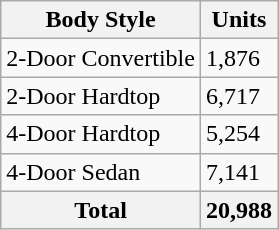<table class="wikitable">
<tr>
<th>Body Style</th>
<th>Units</th>
</tr>
<tr>
<td>2-Door Convertible</td>
<td>1,876</td>
</tr>
<tr>
<td>2-Door Hardtop</td>
<td>6,717</td>
</tr>
<tr>
<td>4-Door Hardtop</td>
<td>5,254</td>
</tr>
<tr>
<td>4-Door Sedan</td>
<td>7,141</td>
</tr>
<tr>
<th>Total</th>
<th>20,988</th>
</tr>
</table>
